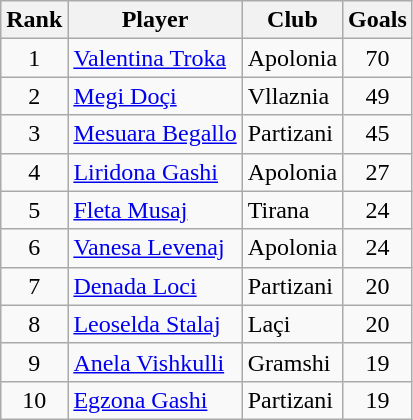<table class="wikitable" style="text-align:center">
<tr>
<th>Rank</th>
<th>Player</th>
<th>Club</th>
<th>Goals</th>
</tr>
<tr>
<td rowspan="1">1</td>
<td align="left"> <a href='#'>Valentina Troka</a></td>
<td align="left">Apolonia</td>
<td rowspan="1">70</td>
</tr>
<tr>
<td rowspan="1">2</td>
<td align="left"> <a href='#'>Megi Doçi</a></td>
<td align="left">Vllaznia</td>
<td rowspan="1">49</td>
</tr>
<tr>
<td rowspan="1">3</td>
<td align="left"> <a href='#'>Mesuara Begallo</a></td>
<td align="left">Partizani</td>
<td rowspan="1">45</td>
</tr>
<tr>
<td rowspan="1">4</td>
<td align="left"> <a href='#'>Liridona Gashi</a></td>
<td align="left">Apolonia</td>
<td rowspan="1">27</td>
</tr>
<tr>
<td rowspan="1">5</td>
<td align="left"> <a href='#'>Fleta Musaj</a></td>
<td align="left">Tirana</td>
<td rowspan="1">24</td>
</tr>
<tr>
<td rowspan="1">6</td>
<td align="left"> <a href='#'>Vanesa Levenaj</a></td>
<td align="left">Apolonia</td>
<td rowspan="1">24</td>
</tr>
<tr>
<td rowspan="1">7</td>
<td align="left"> <a href='#'>Denada Loci</a></td>
<td align="left">Partizani</td>
<td rowspan="1">20</td>
</tr>
<tr>
<td rowspan="1">8</td>
<td align="left"> <a href='#'>Leoselda Stalaj</a></td>
<td align="left">Laçi</td>
<td rowspan="1">20</td>
</tr>
<tr>
<td rowspan="1">9</td>
<td align="left"> <a href='#'>Anela Vishkulli</a></td>
<td align="left">Gramshi</td>
<td rowspan="1">19</td>
</tr>
<tr>
<td rowspan="1">10</td>
<td align="left"> <a href='#'>Egzona Gashi</a></td>
<td align="left">Partizani</td>
<td rowspan="1">19</td>
</tr>
</table>
